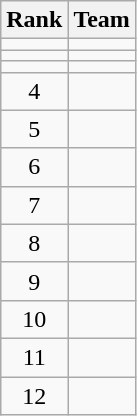<table class="wikitable">
<tr>
<th>Rank</th>
<th>Team</th>
</tr>
<tr>
<td align=center></td>
<td></td>
</tr>
<tr>
<td align=center></td>
<td></td>
</tr>
<tr>
<td align=center></td>
<td></td>
</tr>
<tr>
<td align=center>4</td>
<td></td>
</tr>
<tr>
<td align=center>5</td>
<td></td>
</tr>
<tr>
<td align=center>6</td>
<td></td>
</tr>
<tr>
<td align=center>7</td>
<td></td>
</tr>
<tr>
<td align=center>8</td>
<td></td>
</tr>
<tr>
<td align=center>9</td>
<td></td>
</tr>
<tr>
<td align=center>10</td>
<td></td>
</tr>
<tr>
<td align=center>11</td>
<td></td>
</tr>
<tr>
<td align=center>12</td>
<td></td>
</tr>
</table>
